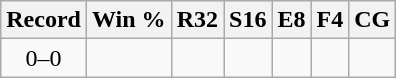<table class="wikitable">
<tr>
<th>Record</th>
<th>Win %</th>
<th>R32</th>
<th>S16</th>
<th>E8</th>
<th>F4</th>
<th>CG</th>
</tr>
<tr style="text-align:center;">
<td>0–0</td>
<td></td>
<td></td>
<td></td>
<td></td>
<td></td>
<td></td>
</tr>
</table>
